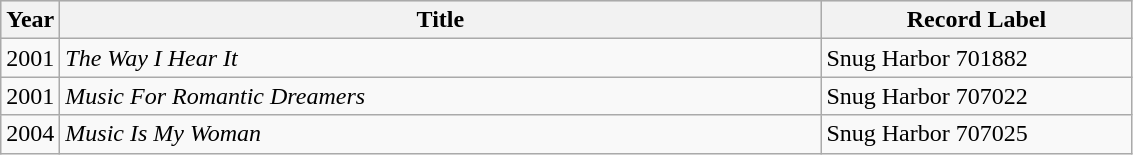<table class="wikitable">
<tr style="background:#ddd;">
<th style="width:30px;">Year</th>
<th style="width:500px;">Title</th>
<th style="width:200px;">Record Label</th>
</tr>
<tr>
<td>2001</td>
<td><em>The Way I Hear It</em></td>
<td>Snug Harbor 701882</td>
</tr>
<tr>
<td>2001</td>
<td><em>Music For Romantic Dreamers</em></td>
<td>Snug Harbor 707022</td>
</tr>
<tr>
<td>2004</td>
<td><em>Music Is My Woman</em></td>
<td>Snug Harbor 707025</td>
</tr>
</table>
